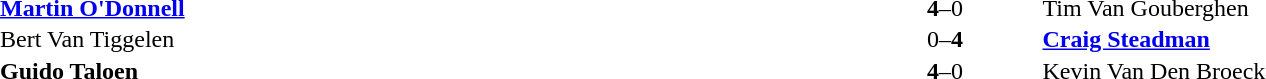<table width="100%" cellspacing="1">
<tr>
<th width=45%></th>
<th width=10%></th>
<th width=45%></th>
</tr>
<tr>
<td> <strong><a href='#'>Martin O'Donnell</a></strong></td>
<td align="center"><strong>4</strong>–0</td>
<td> Tim Van Gouberghen</td>
</tr>
<tr>
<td> Bert Van Tiggelen</td>
<td align="center">0–<strong>4</strong></td>
<td> <strong><a href='#'>Craig Steadman</a></strong></td>
</tr>
<tr>
<td> <strong>Guido Taloen</strong></td>
<td align="center"><strong>4</strong>–0</td>
<td> Kevin Van Den Broeck</td>
</tr>
</table>
